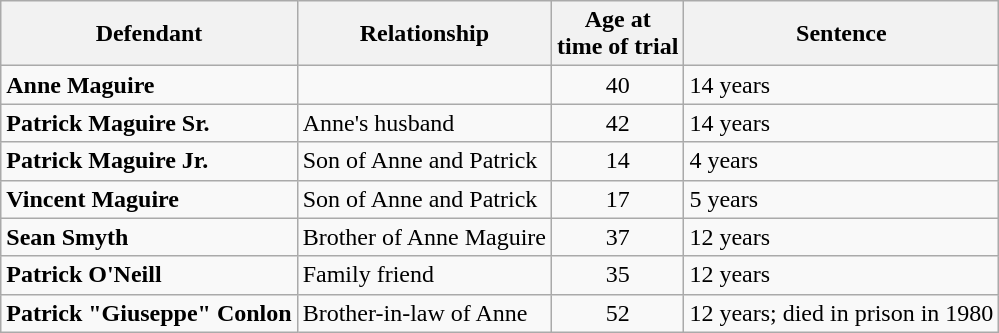<table class="wikitable">
<tr>
<th>Defendant</th>
<th>Relationship</th>
<th>Age at<br>time of trial</th>
<th>Sentence</th>
</tr>
<tr>
<td><strong>Anne Maguire</strong></td>
<td></td>
<td style="text-align: center;">40</td>
<td>14 years</td>
</tr>
<tr>
<td><strong>Patrick Maguire Sr.</strong></td>
<td>Anne's husband</td>
<td style="text-align: center;">42</td>
<td>14 years</td>
</tr>
<tr>
<td><strong>Patrick Maguire Jr.</strong></td>
<td>Son of Anne and Patrick</td>
<td style="text-align: center;">14</td>
<td>4 years</td>
</tr>
<tr>
<td><strong>Vincent Maguire</strong></td>
<td>Son of Anne and Patrick</td>
<td style="text-align: center;">17</td>
<td>5 years</td>
</tr>
<tr>
<td><strong>Sean Smyth</strong></td>
<td>Brother of Anne Maguire</td>
<td style="text-align: center;">37</td>
<td>12 years</td>
</tr>
<tr>
<td><strong>Patrick O'Neill</strong></td>
<td>Family friend</td>
<td style="text-align: center;">35</td>
<td>12 years</td>
</tr>
<tr>
<td><strong>Patrick "Giuseppe" Conlon</strong></td>
<td>Brother-in-law of Anne</td>
<td style="text-align: center;">52</td>
<td>12 years; died in prison in 1980</td>
</tr>
</table>
